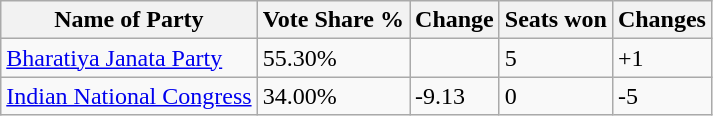<table class="wikitable sortable">
<tr>
<th>Name of Party</th>
<th>Vote Share %</th>
<th>Change</th>
<th>Seats won</th>
<th>Changes</th>
</tr>
<tr>
<td><a href='#'>Bharatiya Janata Party</a></td>
<td>55.30%</td>
<td></td>
<td>5</td>
<td>+1</td>
</tr>
<tr>
<td><a href='#'>Indian National Congress</a></td>
<td>34.00%</td>
<td>-9.13</td>
<td>0</td>
<td>-5</td>
</tr>
</table>
